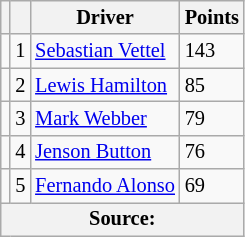<table class="wikitable" style="font-size: 85%;">
<tr>
<th></th>
<th></th>
<th>Driver</th>
<th>Points</th>
</tr>
<tr>
<td align="left"></td>
<td style="text-align:center;">1</td>
<td> <a href='#'>Sebastian Vettel</a></td>
<td style="text-align:left;">143</td>
</tr>
<tr>
<td align="left"></td>
<td style="text-align:center;">2</td>
<td> <a href='#'>Lewis Hamilton</a></td>
<td style="text-align:left;">85</td>
</tr>
<tr>
<td align="left"></td>
<td style="text-align:center;">3</td>
<td> <a href='#'>Mark Webber</a></td>
<td style="text-align:left;">79</td>
</tr>
<tr>
<td align="left"></td>
<td style="text-align:center;">4</td>
<td> <a href='#'>Jenson Button</a></td>
<td style="text-align:left;">76</td>
</tr>
<tr>
<td align="left"></td>
<td style="text-align:center;">5</td>
<td> <a href='#'>Fernando Alonso</a></td>
<td style="text-align:left;">69</td>
</tr>
<tr>
<th colspan=4>Source: </th>
</tr>
</table>
